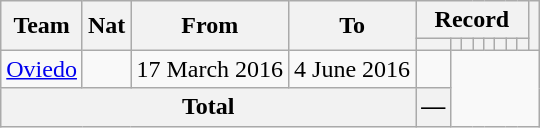<table class="wikitable" style="text-align: center">
<tr>
<th rowspan="2">Team</th>
<th rowspan="2">Nat</th>
<th rowspan="2">From</th>
<th rowspan="2">To</th>
<th colspan="8">Record</th>
<th rowspan=2></th>
</tr>
<tr>
<th></th>
<th></th>
<th></th>
<th></th>
<th></th>
<th></th>
<th></th>
<th></th>
</tr>
<tr>
<td align=left><a href='#'>Oviedo</a></td>
<td></td>
<td align=left>17 March 2016</td>
<td align=left>4 June 2016<br></td>
<td></td>
</tr>
<tr>
<th colspan=4>Total<br></th>
<th>—</th>
</tr>
</table>
